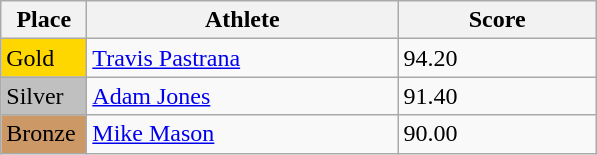<table class="wikitable">
<tr>
<th width="50">Place</th>
<th width="200">Athlete</th>
<th width="125">Score</th>
</tr>
<tr>
<td style="background:gold;">Gold</td>
<td><a href='#'>Travis Pastrana</a></td>
<td>94.20</td>
</tr>
<tr>
<td style="background:silver;">Silver</td>
<td><a href='#'>Adam Jones</a></td>
<td>91.40</td>
</tr>
<tr>
<td style="background:#CC9966;">Bronze</td>
<td><a href='#'>Mike Mason</a></td>
<td>90.00</td>
</tr>
</table>
